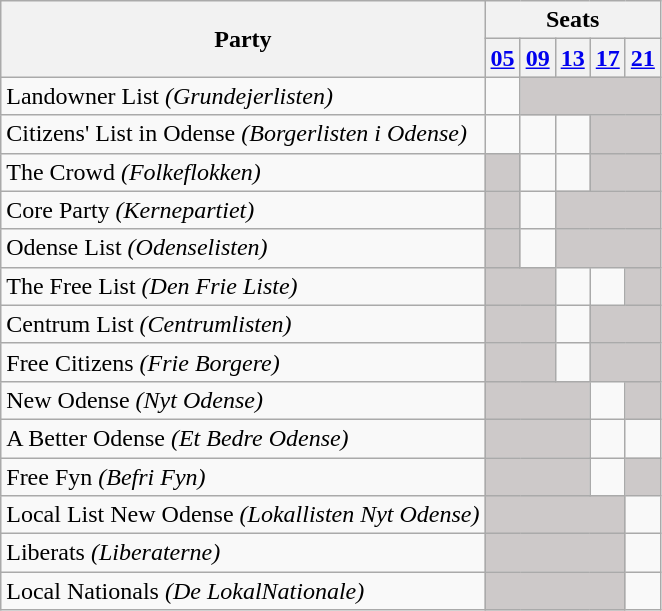<table class="wikitable">
<tr>
<th rowspan=2>Party</th>
<th colspan=11>Seats</th>
</tr>
<tr>
<th><a href='#'>05</a></th>
<th><a href='#'>09</a></th>
<th><a href='#'>13</a></th>
<th><a href='#'>17</a></th>
<th><a href='#'>21</a></th>
</tr>
<tr>
<td>Landowner List <em>(Grundejerlisten)</em></td>
<td></td>
<td style="background:#CDC9C9;" colspan=4></td>
</tr>
<tr>
<td>Citizens' List in Odense <em>(Borgerlisten i Odense)</em></td>
<td></td>
<td></td>
<td></td>
<td style="background:#CDC9C9;" colspan=2></td>
</tr>
<tr>
<td>The Crowd <em>(Folkeflokken)</em></td>
<td style="background:#CDC9C9;"></td>
<td></td>
<td></td>
<td style="background:#CDC9C9;" colspan=2></td>
</tr>
<tr>
<td>Core Party <em>(Kernepartiet)</em></td>
<td style="background:#CDC9C9;"></td>
<td></td>
<td style="background:#CDC9C9;" colspan=3></td>
</tr>
<tr>
<td>Odense List <em>(Odenselisten)</em></td>
<td style="background:#CDC9C9;"></td>
<td></td>
<td style="background:#CDC9C9;" colspan=3></td>
</tr>
<tr>
<td>The Free List <em>(Den Frie Liste)</em></td>
<td style="background:#CDC9C9;" colspan=2></td>
<td></td>
<td></td>
<td style="background:#CDC9C9;"></td>
</tr>
<tr>
<td>Centrum List <em>(Centrumlisten)</em></td>
<td style="background:#CDC9C9;" colspan=2></td>
<td></td>
<td style="background:#CDC9C9;" colspan=2></td>
</tr>
<tr>
<td>Free Citizens <em>(Frie Borgere)</em></td>
<td style="background:#CDC9C9;" colspan=2></td>
<td></td>
<td style="background:#CDC9C9;" colspan=2></td>
</tr>
<tr>
<td>New Odense <em>(Nyt Odense)</em></td>
<td style="background:#CDC9C9;" colspan=3></td>
<td></td>
<td style="background:#CDC9C9;"></td>
</tr>
<tr>
<td>A Better Odense <em>(Et Bedre Odense)</em></td>
<td style="background:#CDC9C9;" colspan=3></td>
<td></td>
<td></td>
</tr>
<tr>
<td>Free Fyn <em>(Befri Fyn)</em></td>
<td style="background:#CDC9C9;" colspan=3></td>
<td></td>
<td style="background:#CDC9C9;"></td>
</tr>
<tr>
<td>Local List New Odense <em>(Lokallisten Nyt Odense)</em></td>
<td style="background:#CDC9C9;" colspan=4></td>
<td></td>
</tr>
<tr>
<td>Liberats <em>(Liberaterne)</em></td>
<td style="background:#CDC9C9;" colspan=4></td>
<td></td>
</tr>
<tr>
<td>Local Nationals <em>(De LokalNationale)</em></td>
<td style="background:#CDC9C9;" colspan=4></td>
<td></td>
</tr>
</table>
